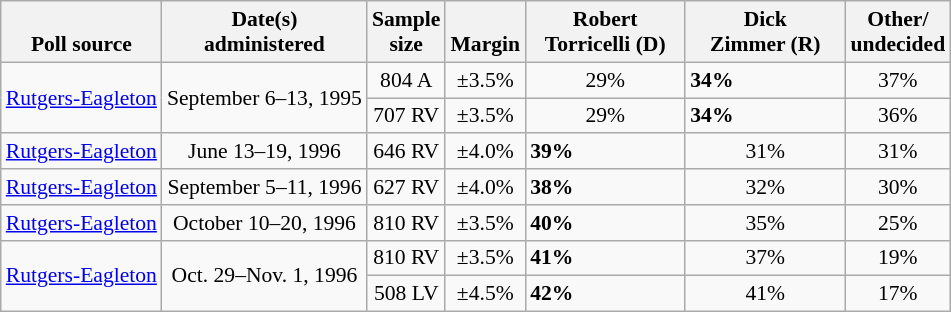<table class="wikitable" style="font-size:90%">
<tr valign=bottom>
<th>Poll source</th>
<th>Date(s)<br>administered</th>
<th>Sample<br>size</th>
<th>Margin<br></th>
<th style="width:100px;">Robert<br>Torricelli (D)</th>
<th style="width:100px;">Dick<br>Zimmer (R)</th>
<th>Other/<br>undecided</th>
</tr>
<tr>
<td rowspan="2"><a href='#'>Rutgers-Eagleton</a></td>
<td rowspan="2" align=center>September 6–13, 1995</td>
<td align=center>804 A</td>
<td align=center>±3.5%</td>
<td align=center>29%</td>
<td><strong>34%</strong></td>
<td align=center>37%</td>
</tr>
<tr>
<td align=center>707 RV</td>
<td align=center>±3.5%</td>
<td align=center>29%</td>
<td><strong>34%</strong></td>
<td align=center>36%</td>
</tr>
<tr>
<td><a href='#'>Rutgers-Eagleton</a></td>
<td align=center>June 13–19, 1996</td>
<td align=center>646 RV</td>
<td align=center>±4.0%</td>
<td><strong>39%</strong></td>
<td align=center>31%</td>
<td align=center>31%</td>
</tr>
<tr>
<td><a href='#'>Rutgers-Eagleton</a></td>
<td align=center>September 5–11, 1996</td>
<td align=center>627 RV</td>
<td align=center>±4.0%</td>
<td><strong>38%</strong></td>
<td align=center>32%</td>
<td align=center>30%</td>
</tr>
<tr>
<td><a href='#'>Rutgers-Eagleton</a></td>
<td align=center>October 10–20, 1996</td>
<td align=center>810 RV</td>
<td align=center>±3.5%</td>
<td><strong>40%</strong></td>
<td align=center>35%</td>
<td align=center>25%</td>
</tr>
<tr>
<td rowspan="2"><a href='#'>Rutgers-Eagleton</a></td>
<td rowspan="2" align=center>Oct. 29–Nov. 1, 1996</td>
<td align=center>810 RV</td>
<td align=center>±3.5%</td>
<td><strong>41%</strong></td>
<td align=center>37%</td>
<td align=center>19%</td>
</tr>
<tr>
<td align=center>508 LV</td>
<td align=center>±4.5%</td>
<td><strong>42%</strong></td>
<td align=center>41%</td>
<td align=center>17%</td>
</tr>
</table>
